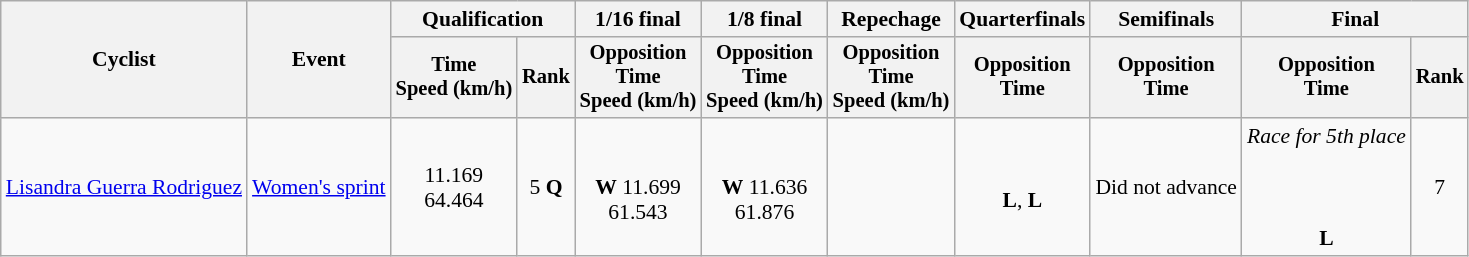<table class="wikitable" style="font-size:90%">
<tr>
<th rowspan="2">Cyclist</th>
<th rowspan="2">Event</th>
<th colspan=2>Qualification</th>
<th>1/16 final</th>
<th>1/8 final</th>
<th>Repechage</th>
<th>Quarterfinals</th>
<th>Semifinals</th>
<th colspan=2>Final</th>
</tr>
<tr style="font-size:95%">
<th>Time<br>Speed (km/h)</th>
<th>Rank</th>
<th>Opposition<br>Time<br>Speed (km/h)</th>
<th>Opposition<br>Time<br>Speed (km/h)</th>
<th>Opposition<br>Time<br>Speed (km/h)</th>
<th>Opposition<br>Time</th>
<th>Opposition<br>Time</th>
<th>Opposition<br>Time</th>
<th>Rank</th>
</tr>
<tr align=center>
<td align=left><a href='#'>Lisandra Guerra Rodriguez</a></td>
<td align=left><a href='#'>Women's sprint</a></td>
<td>11.169<br>64.464</td>
<td>5 <strong>Q</strong></td>
<td><br><strong>W</strong> 11.699<br>61.543</td>
<td><br><strong>W</strong> 11.636<br>61.876</td>
<td></td>
<td><br><strong>L</strong>, <strong>L</strong></td>
<td>Did not advance</td>
<td><em>Race for 5th place</em><br><br><br><br><strong>L</strong></td>
<td>7</td>
</tr>
</table>
